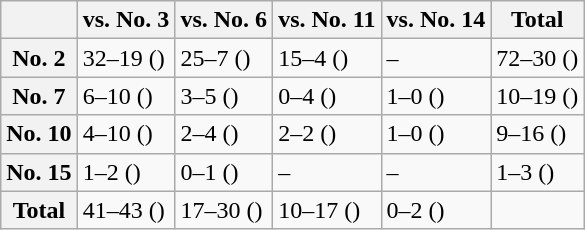<table class="wikitable">
<tr>
<th></th>
<th>vs. No. 3</th>
<th>vs. No. 6</th>
<th>vs. No. 11</th>
<th>vs. No. 14</th>
<th>Total</th>
</tr>
<tr>
<th>No. 2</th>
<td>32–19 ()</td>
<td>25–7 ()</td>
<td>15–4 ()</td>
<td>–</td>
<td>72–30 ()</td>
</tr>
<tr>
<th>No. 7</th>
<td>6–10 ()</td>
<td>3–5 ()</td>
<td>0–4 ()</td>
<td>1–0 ()</td>
<td>10–19 ()</td>
</tr>
<tr>
<th>No. 10</th>
<td>4–10 ()</td>
<td>2–4 ()</td>
<td>2–2 ()</td>
<td>1–0 ()</td>
<td>9–16 ()</td>
</tr>
<tr>
<th>No. 15</th>
<td>1–2 ()</td>
<td>0–1 ()</td>
<td>–</td>
<td>–</td>
<td>1–3 ()</td>
</tr>
<tr>
<th>Total</th>
<td>41–43 ()</td>
<td>17–30 ()</td>
<td>10–17 ()</td>
<td>0–2 ()</td>
<td></td>
</tr>
</table>
